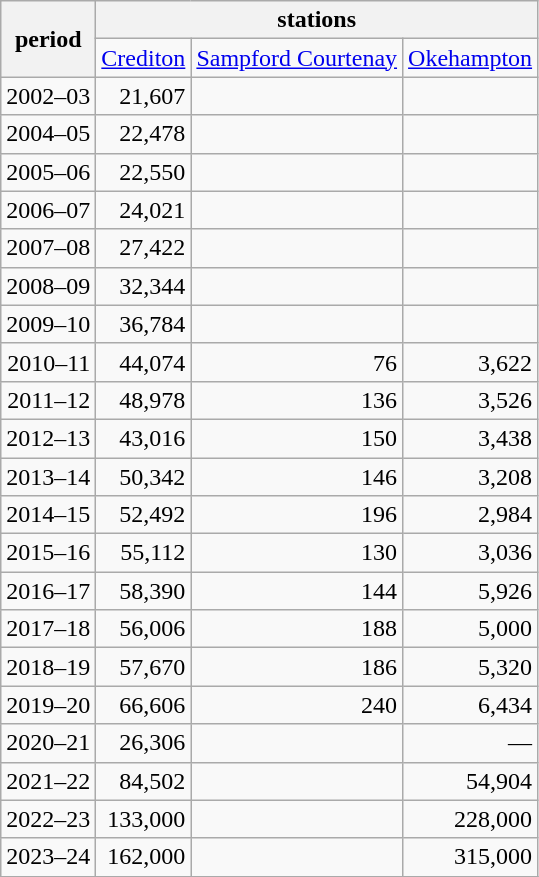<table class="wikitable" style="text-align: right;">
<tr>
<th rowspan="2">period</th>
<th colspan="3">stations</th>
</tr>
<tr>
<td><a href='#'>Crediton</a></td>
<td><a href='#'>Sampford Courtenay</a></td>
<td><a href='#'>Okehampton</a></td>
</tr>
<tr>
<td>2002–03</td>
<td>21,607</td>
<td></td>
<td></td>
</tr>
<tr>
<td>2004–05</td>
<td>22,478</td>
<td></td>
<td></td>
</tr>
<tr>
<td>2005–06</td>
<td>22,550</td>
<td></td>
<td></td>
</tr>
<tr>
<td>2006–07</td>
<td>24,021</td>
<td></td>
<td></td>
</tr>
<tr>
<td>2007–08</td>
<td>27,422</td>
<td></td>
<td></td>
</tr>
<tr>
<td>2008–09</td>
<td>32,344</td>
<td></td>
<td></td>
</tr>
<tr>
<td>2009–10</td>
<td>36,784</td>
<td></td>
<td></td>
</tr>
<tr>
<td>2010–11</td>
<td>44,074</td>
<td>76</td>
<td>3,622</td>
</tr>
<tr>
<td>2011–12</td>
<td>48,978</td>
<td>136</td>
<td>3,526</td>
</tr>
<tr>
<td>2012–13</td>
<td>43,016</td>
<td>150</td>
<td>3,438</td>
</tr>
<tr>
<td>2013–14</td>
<td>50,342</td>
<td>146</td>
<td>3,208</td>
</tr>
<tr>
<td>2014–15</td>
<td>52,492</td>
<td>196</td>
<td>2,984</td>
</tr>
<tr>
<td>2015–16</td>
<td>55,112</td>
<td>130</td>
<td>3,036</td>
</tr>
<tr>
<td>2016–17</td>
<td>58,390</td>
<td>144</td>
<td>5,926</td>
</tr>
<tr>
<td>2017–18</td>
<td>56,006</td>
<td>188</td>
<td>5,000</td>
</tr>
<tr>
<td>2018–19</td>
<td>57,670</td>
<td>186</td>
<td>5,320</td>
</tr>
<tr>
<td>2019–20</td>
<td>66,606</td>
<td>240</td>
<td>6,434</td>
</tr>
<tr>
<td>2020–21</td>
<td>26,306</td>
<td></td>
<td>—</td>
</tr>
<tr>
<td>2021–22</td>
<td>84,502</td>
<td></td>
<td>54,904</td>
</tr>
<tr>
<td>2022–23</td>
<td>133,000</td>
<td></td>
<td>228,000</td>
</tr>
<tr>
<td>2023–24</td>
<td>162,000</td>
<td></td>
<td>315,000</td>
</tr>
<tr>
</tr>
</table>
